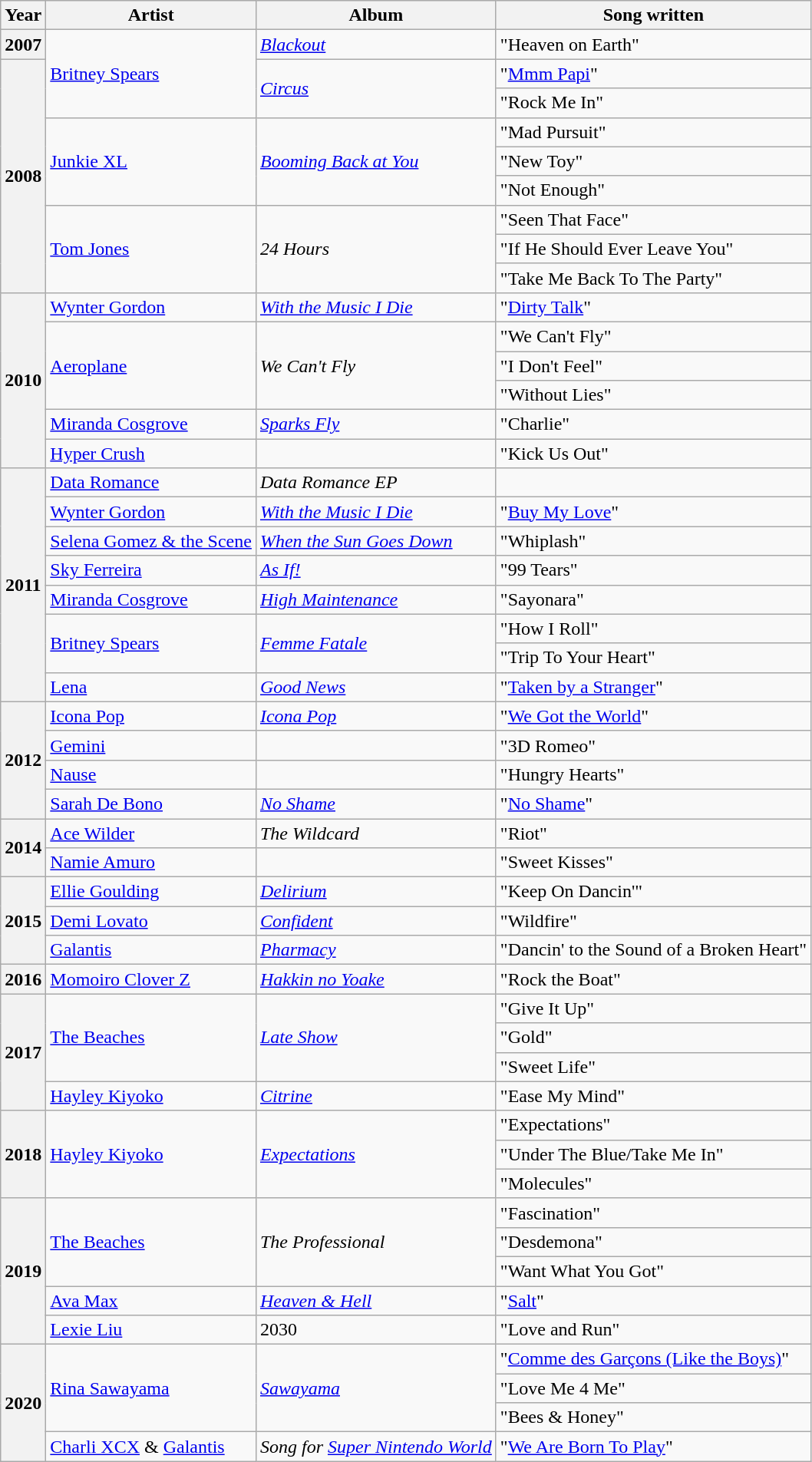<table class="sortable wikitable">
<tr>
<th>Year</th>
<th>Artist</th>
<th>Album</th>
<th>Song written</th>
</tr>
<tr>
<th scope="row">2007</th>
<td rowspan="3"><a href='#'>Britney Spears</a></td>
<td><em><a href='#'>Blackout</a></em></td>
<td>"Heaven on Earth"</td>
</tr>
<tr>
<th scope="row" rowspan="8">2008</th>
<td rowspan="2"><em><a href='#'>Circus</a></em></td>
<td>"<a href='#'>Mmm Papi</a>"</td>
</tr>
<tr>
<td>"Rock Me In"</td>
</tr>
<tr>
<td rowspan="3"><a href='#'>Junkie XL</a></td>
<td rowspan="3"><em><a href='#'>Booming Back at You</a></em></td>
<td>"Mad Pursuit"</td>
</tr>
<tr>
<td>"New Toy"</td>
</tr>
<tr>
<td>"Not Enough"</td>
</tr>
<tr>
<td rowspan="3"><a href='#'>Tom Jones</a></td>
<td rowspan="3"><em>24 Hours</em></td>
<td>"Seen That Face"</td>
</tr>
<tr>
<td>"If He Should Ever Leave You"</td>
</tr>
<tr>
<td>"Take Me Back To The Party"</td>
</tr>
<tr>
<th scope="row" rowspan="6">2010</th>
<td><a href='#'>Wynter Gordon</a></td>
<td><em><a href='#'>With the Music I Die</a></em></td>
<td>"<a href='#'>Dirty Talk</a>"</td>
</tr>
<tr>
<td rowspan="3"><a href='#'>Aeroplane</a></td>
<td rowspan="3"><em>We Can't Fly</em></td>
<td>"We Can't Fly"</td>
</tr>
<tr>
<td>"I Don't Feel"</td>
</tr>
<tr>
<td>"Without Lies"</td>
</tr>
<tr>
<td><a href='#'>Miranda Cosgrove</a></td>
<td><em><a href='#'>Sparks Fly</a></em></td>
<td>"Charlie"</td>
</tr>
<tr>
<td><a href='#'>Hyper Crush</a></td>
<td></td>
<td>"Kick Us Out"</td>
</tr>
<tr>
<th scope="row" rowspan="8">2011</th>
<td><a href='#'>Data Romance</a></td>
<td><em>Data Romance EP</em></td>
<td></td>
</tr>
<tr>
<td><a href='#'>Wynter Gordon</a></td>
<td><em><a href='#'>With the Music I Die</a></em></td>
<td>"<a href='#'>Buy My Love</a>"</td>
</tr>
<tr>
<td><a href='#'>Selena Gomez & the Scene</a></td>
<td><em><a href='#'>When the Sun Goes Down</a></em></td>
<td>"Whiplash"</td>
</tr>
<tr>
<td><a href='#'>Sky Ferreira</a></td>
<td><em><a href='#'>As If!</a></em></td>
<td>"99 Tears"</td>
</tr>
<tr>
<td><a href='#'>Miranda Cosgrove</a></td>
<td><em><a href='#'>High Maintenance</a></em></td>
<td>"Sayonara"</td>
</tr>
<tr>
<td rowspan="2"><a href='#'>Britney Spears</a></td>
<td rowspan="2"><em><a href='#'>Femme Fatale</a></em></td>
<td>"How I Roll"</td>
</tr>
<tr>
<td>"Trip To Your Heart"</td>
</tr>
<tr>
<td><a href='#'>Lena</a></td>
<td><em><a href='#'>Good News</a></em></td>
<td>"<a href='#'>Taken by a Stranger</a>"</td>
</tr>
<tr>
<th rowspan="4" scope="row">2012</th>
<td><a href='#'>Icona Pop</a></td>
<td><em><a href='#'>Icona Pop</a></em></td>
<td>"<a href='#'>We Got the World</a>"</td>
</tr>
<tr>
<td><a href='#'>Gemini</a></td>
<td></td>
<td>"3D Romeo" </td>
</tr>
<tr>
<td><a href='#'>Nause</a></td>
<td></td>
<td>"Hungry Hearts"</td>
</tr>
<tr>
<td><a href='#'>Sarah De Bono</a></td>
<td><em><a href='#'>No Shame</a></em></td>
<td>"<a href='#'>No Shame</a>"</td>
</tr>
<tr>
<th rowspan="2" scope="row">2014</th>
<td><a href='#'>Ace Wilder</a></td>
<td><em>The Wildcard</em></td>
<td>"Riot"</td>
</tr>
<tr>
<td><a href='#'>Namie Amuro</a></td>
<td></td>
<td>"Sweet Kisses"</td>
</tr>
<tr>
<th rowspan="3" scope="row">2015</th>
<td><a href='#'>Ellie Goulding</a></td>
<td><em><a href='#'>Delirium</a></em></td>
<td>"Keep On Dancin'"</td>
</tr>
<tr>
<td><a href='#'>Demi Lovato</a></td>
<td><em><a href='#'>Confident</a></em></td>
<td>"Wildfire"</td>
</tr>
<tr>
<td><a href='#'>Galantis</a></td>
<td><em><a href='#'>Pharmacy</a></em></td>
<td>"Dancin' to the Sound of a Broken Heart"</td>
</tr>
<tr>
<th scope="row">2016</th>
<td><a href='#'>Momoiro Clover Z</a></td>
<td><em><a href='#'>Hakkin no Yoake</a></em></td>
<td>"Rock the Boat"</td>
</tr>
<tr>
<th scope="row" rowspan="4">2017</th>
<td rowspan="3"><a href='#'>The Beaches</a></td>
<td rowspan="3"><em><a href='#'>Late Show</a></em></td>
<td>"Give It Up"</td>
</tr>
<tr>
<td>"Gold"</td>
</tr>
<tr>
<td>"Sweet Life"</td>
</tr>
<tr>
<td><a href='#'>Hayley Kiyoko</a></td>
<td><em><a href='#'>Citrine</a></em></td>
<td>"Ease My Mind"</td>
</tr>
<tr>
<th scope="row" rowspan="3">2018</th>
<td rowspan="3"><a href='#'>Hayley Kiyoko</a></td>
<td rowspan="3"><em><a href='#'>Expectations</a></em></td>
<td>"Expectations"</td>
</tr>
<tr>
<td>"Under The Blue/Take Me In"</td>
</tr>
<tr>
<td>"Molecules"</td>
</tr>
<tr>
<th rowspan="5" scope="row">2019</th>
<td rowspan="3"><a href='#'>The Beaches</a></td>
<td rowspan="3"><em>The Professional</em></td>
<td>"Fascination"</td>
</tr>
<tr>
<td>"Desdemona"</td>
</tr>
<tr>
<td>"Want What You Got"</td>
</tr>
<tr>
<td><a href='#'>Ava Max</a></td>
<td rowspan="1"><em><a href='#'>Heaven & Hell</a></em></td>
<td>"<a href='#'>Salt</a>"</td>
</tr>
<tr>
<td><a href='#'>Lexie Liu</a></td>
<td>2030</td>
<td>"Love and Run"</td>
</tr>
<tr>
<th scope="row" rowspan="4">2020</th>
<td rowspan="3"><a href='#'>Rina Sawayama</a></td>
<td rowspan="3"><em><a href='#'>Sawayama</a></em></td>
<td>"<a href='#'>Comme des Garçons (Like the Boys)</a>"</td>
</tr>
<tr>
<td>"Love Me 4 Me"</td>
</tr>
<tr>
<td>"Bees & Honey"</td>
</tr>
<tr>
<td rowspan="3"><a href='#'>Charli XCX</a> & <a href='#'>Galantis</a></td>
<td rowspan="3"><em>Song for <a href='#'>Super Nintendo World</a></em></td>
<td>"<a href='#'>We Are Born To Play</a>"</td>
</tr>
</table>
